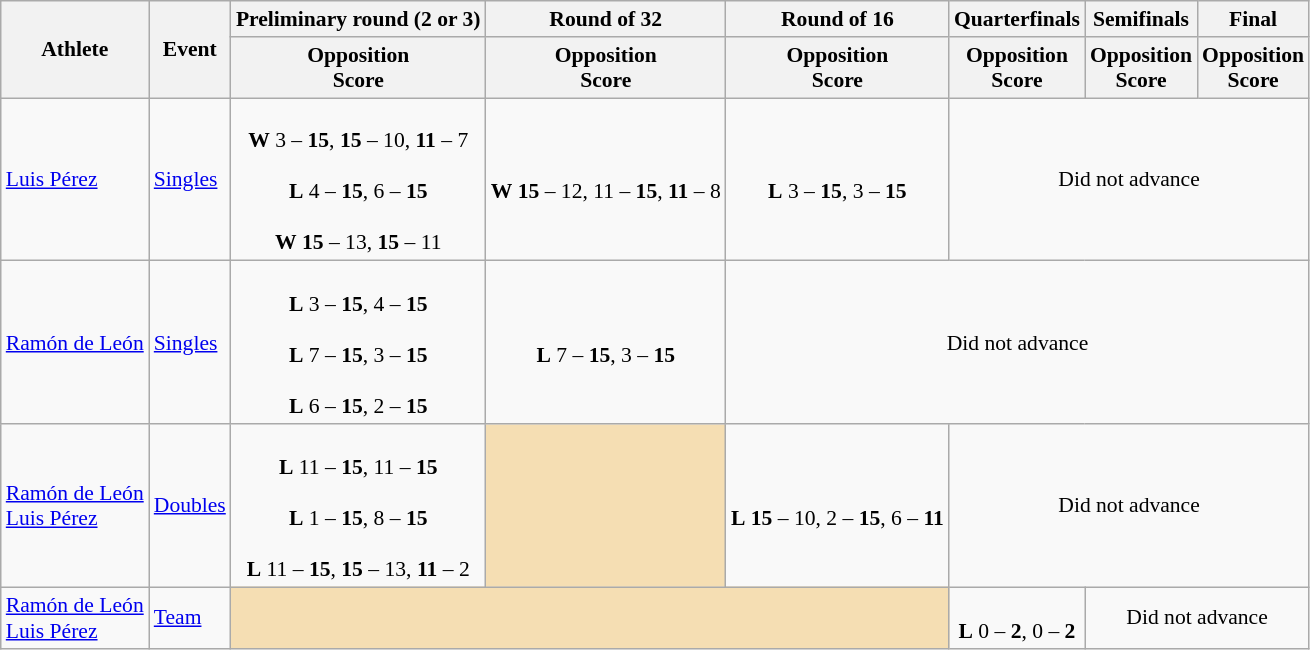<table class="wikitable" border="1" style="font-size:90%">
<tr>
<th rowspan=2>Athlete</th>
<th rowspan=2>Event</th>
<th>Preliminary round (2 or 3)</th>
<th>Round of 32</th>
<th>Round of 16</th>
<th>Quarterfinals</th>
<th>Semifinals</th>
<th>Final</th>
</tr>
<tr>
<th>Opposition<br>Score</th>
<th>Opposition<br>Score</th>
<th>Opposition<br>Score</th>
<th>Opposition<br>Score</th>
<th>Opposition<br>Score</th>
<th>Opposition<br>Score</th>
</tr>
<tr>
<td><a href='#'>Luis Pérez</a></td>
<td><a href='#'>Singles</a></td>
<td align=center><br><strong>W</strong> 3 – <strong>15</strong>, <strong>15</strong> – 10, <strong>11</strong> – 7<br><br><strong>L</strong> 4 – <strong>15</strong>, 6 – <strong>15</strong><br><br><strong>W</strong> <strong>15</strong> – 13, <strong>15</strong> – 11</td>
<td align=center><br><strong>W</strong> <strong>15</strong> – 12, 11 – <strong>15</strong>, <strong>11</strong> – 8</td>
<td align=center><br><strong>L</strong> 3 – <strong>15</strong>, 3 – <strong>15</strong></td>
<td align="center" colspan="7">Did not advance</td>
</tr>
<tr>
<td><a href='#'>Ramón de León</a></td>
<td><a href='#'>Singles</a></td>
<td align=center><br><strong>L</strong> 3 – <strong>15</strong>, 4 – <strong>15</strong><br><br><strong>L</strong> 7 – <strong>15</strong>, 3 – <strong>15</strong><br><br><strong>L</strong> 6 – <strong>15</strong>, 2 – <strong>15</strong></td>
<td align=center><br><strong>L</strong> 7 – <strong>15</strong>, 3 – <strong>15</strong></td>
<td align="center" colspan="7">Did not advance</td>
</tr>
<tr>
<td><a href='#'>Ramón de León</a><br><a href='#'>Luis Pérez</a></td>
<td><a href='#'>Doubles</a></td>
<td align=center><br><strong>L</strong> 11 – <strong>15</strong>, 11 – <strong>15</strong><br><br><strong>L</strong> 1 – <strong>15</strong>, 8 – <strong>15</strong><br><br><strong>L</strong> 11 – <strong>15</strong>, <strong>15</strong> – 13, <strong>11</strong> – 2</td>
<td align=center bgcolor=wheat></td>
<td align=center><br><strong>L</strong> <strong>15</strong> – 10, 2 – <strong>15</strong>, 6 – <strong>11</strong></td>
<td align="center" colspan="7">Did not advance</td>
</tr>
<tr>
<td><a href='#'>Ramón de León</a><br><a href='#'>Luis Pérez</a></td>
<td><a href='#'>Team</a></td>
<td align=center bgcolor=wheat colspan=3></td>
<td align=center><br><strong>L</strong> 0 – <strong>2</strong>, 0 – <strong>2</strong></td>
<td align="center" colspan="7">Did not advance</td>
</tr>
</table>
